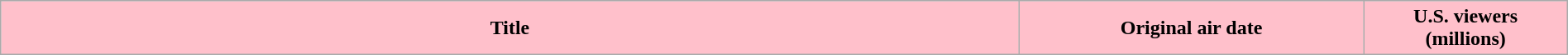<table class="wikitable plainrowheaders" style="width:100%">
<tr>
<th style="background:pink;">Title</th>
<th style="background:pink; width:22%;">Original air date</th>
<th style="background:pink; width:13%;">U.S. viewers<br>(millions)<br></th>
</tr>
</table>
